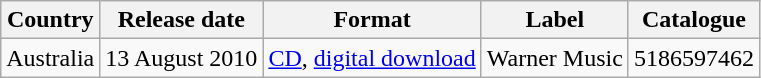<table class="wikitable">
<tr>
<th>Country</th>
<th>Release date</th>
<th>Format</th>
<th>Label</th>
<th>Catalogue</th>
</tr>
<tr>
<td>Australia</td>
<td>13 August 2010</td>
<td><a href='#'>CD</a>, <a href='#'>digital download</a></td>
<td>Warner Music</td>
<td>5186597462</td>
</tr>
</table>
